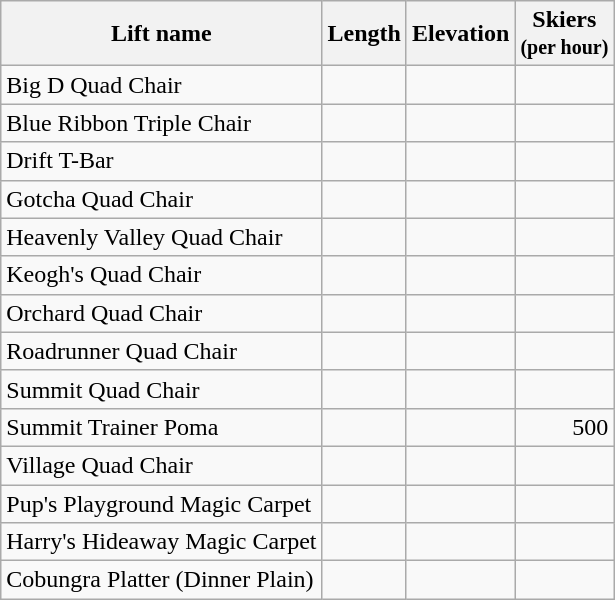<table class="wikitable sortable">
<tr>
<th>Lift name</th>
<th>Length</th>
<th>Elevation</th>
<th>Skiers<br><small>(per hour)</small></th>
</tr>
<tr>
<td>Big D Quad Chair</td>
<td align=right></td>
<td align=right></td>
<td align=right></td>
</tr>
<tr>
<td>Blue Ribbon Triple Chair</td>
<td align=right></td>
<td align=right></td>
<td align=right></td>
</tr>
<tr>
<td>Drift T-Bar</td>
<td align=right></td>
<td align=right></td>
<td align=right></td>
</tr>
<tr>
<td>Gotcha Quad Chair</td>
<td align=right></td>
<td align=right></td>
<td align=right></td>
</tr>
<tr>
<td>Heavenly Valley Quad Chair</td>
<td align=right></td>
<td align=right></td>
<td align=right></td>
</tr>
<tr>
<td>Keogh's Quad Chair</td>
<td align=right></td>
<td align=right></td>
<td align=right></td>
</tr>
<tr>
<td>Orchard Quad Chair</td>
<td align=right></td>
<td align=right></td>
<td align=right></td>
</tr>
<tr>
<td>Roadrunner Quad Chair</td>
<td align=right></td>
<td align=right></td>
<td align=right></td>
</tr>
<tr>
<td>Summit Quad Chair</td>
<td align=right></td>
<td align=right></td>
<td align=right></td>
</tr>
<tr>
<td>Summit Trainer Poma</td>
<td align=right></td>
<td align=right></td>
<td align=right>500</td>
</tr>
<tr>
<td>Village Quad Chair</td>
<td align=right></td>
<td align=right></td>
<td align=right></td>
</tr>
<tr>
<td>Pup's Playground Magic Carpet</td>
<td align=right></td>
<td></td>
<td></td>
</tr>
<tr>
<td>Harry's Hideaway Magic Carpet</td>
<td align=right></td>
<td></td>
<td></td>
</tr>
<tr>
<td>Cobungra Platter (Dinner Plain)</td>
<td align=right></td>
<td></td>
<td></td>
</tr>
</table>
